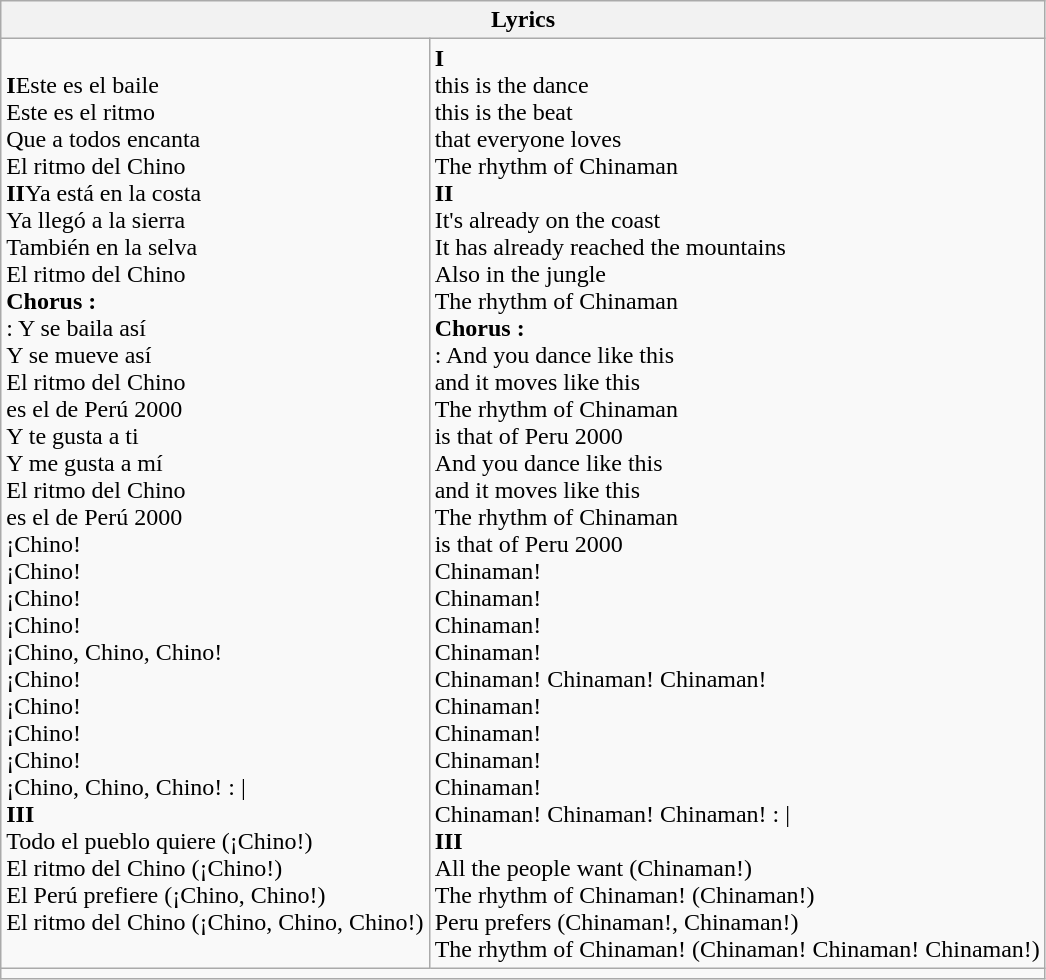<table class="wikitable">
<tr>
<th colspan="2">Lyrics</th>
</tr>
<tr>
<td><strong>I</strong>Este es el baile<br>Este es el ritmo<br>Que a todos encanta<br>El ritmo del Chino<br><strong>II</strong>Ya está en la costa<br>Ya llegó a la sierra<br>También en la selva<br>El ritmo del Chino<br><strong>Chorus :</strong><br> : Y se baila así<br>Y se mueve así<br>El ritmo del Chino<br>es el de Perú 2000<br>Y te gusta a ti<br>Y me gusta a mí<br>El ritmo del Chino<br>es el de Perú 2000<br>¡Chino!<br>¡Chino!<br>¡Chino!<br>¡Chino!<br>¡Chino, Chino, Chino!<br>¡Chino!<br>¡Chino!<br>¡Chino!<br>¡Chino!<br>¡Chino, Chino, Chino! : |<br><strong>III</strong><br>Todo el pueblo quiere (¡Chino!)<br>El ritmo del Chino (¡Chino!)<br>El Perú prefiere (¡Chino, Chino!)<br>El ritmo del Chino (¡Chino, Chino, Chino!)</td>
<td><strong>I</strong><br>this is the dance<br>this is the beat<br>that everyone loves<br>The rhythm of Chinaman<br><strong>II</strong><br>It's already on the coast<br>It has already reached the mountains<br>Also in the jungle<br>The rhythm of Chinaman<br><strong>Chorus :</strong><br> : And you dance like this<br>and it moves like this<br>The rhythm of Chinaman<br>is that of Peru 2000<br>And you dance like this<br>and it moves like this<br>The rhythm of Chinaman<br>is that of Peru 2000<br>Chinaman!<br>Chinaman!<br>Chinaman!<br>Chinaman!<br>Chinaman! Chinaman! Chinaman!<br>Chinaman!<br>Chinaman!<br>Chinaman!<br>Chinaman!<br>Chinaman! Chinaman! Chinaman! : |<br><strong>III</strong><br>All the people want (Chinaman!)<br>The rhythm of Chinaman! (Chinaman!)<br>Peru prefers (Chinaman!, Chinaman!)<br>The rhythm of Chinaman! (Chinaman! Chinaman! Chinaman!)</td>
</tr>
<tr>
<td colspan="2"></td>
</tr>
</table>
